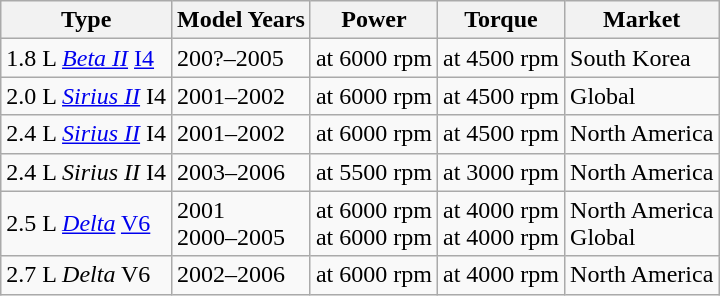<table class="wikitable">
<tr>
<th>Type</th>
<th>Model Years</th>
<th>Power</th>
<th>Torque</th>
<th>Market</th>
</tr>
<tr>
<td> 1.8 L <em><a href='#'>Beta II</a></em> <a href='#'>I4</a></td>
<td>200?–2005</td>
<td> at 6000 rpm</td>
<td> at 4500 rpm</td>
<td>South Korea</td>
</tr>
<tr>
<td> 2.0 L <em><a href='#'>Sirius II</a></em> I4</td>
<td>2001–2002</td>
<td> at 6000 rpm</td>
<td> at 4500 rpm</td>
<td>Global</td>
</tr>
<tr>
<td> 2.4 L <em><a href='#'>Sirius II</a></em> I4</td>
<td>2001–2002</td>
<td> at 6000 rpm</td>
<td> at 4500 rpm</td>
<td>North America</td>
</tr>
<tr>
<td> 2.4 L <em>Sirius II</em> I4</td>
<td>2003–2006</td>
<td> at 5500 rpm</td>
<td> at 3000 rpm</td>
<td>North America</td>
</tr>
<tr>
<td> 2.5 L <em><a href='#'>Delta</a></em> <a href='#'>V6</a></td>
<td>2001<br>2000–2005</td>
<td> at 6000 rpm<br> at 6000 rpm</td>
<td> at 4000 rpm<br> at 4000 rpm</td>
<td>North America<br>Global</td>
</tr>
<tr>
<td>  2.7 L <em>Delta</em> V6</td>
<td>2002–2006</td>
<td> at 6000 rpm</td>
<td> at 4000 rpm</td>
<td>North America</td>
</tr>
</table>
